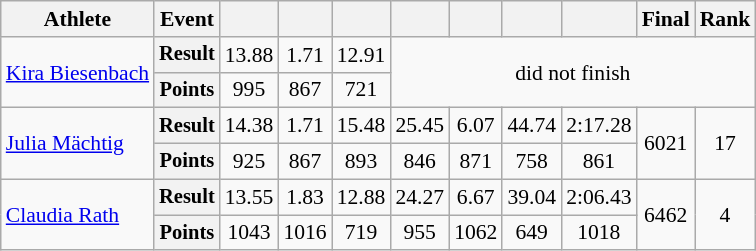<table class="wikitable" style="font-size:90%">
<tr>
<th>Athlete</th>
<th>Event</th>
<th></th>
<th></th>
<th></th>
<th></th>
<th></th>
<th></th>
<th></th>
<th>Final</th>
<th>Rank</th>
</tr>
<tr align=center>
<td rowspan=2 align=left><a href='#'>Kira Biesenbach</a></td>
<th style="font-size:95%">Result</th>
<td>13.88</td>
<td>1.71</td>
<td>12.91</td>
<td colspan=6 rowspan=2>did not finish</td>
</tr>
<tr align=center>
<th style="font-size:95%">Points</th>
<td>995</td>
<td>867</td>
<td>721</td>
</tr>
<tr align=center>
<td rowspan=2 align=left><a href='#'>Julia Mächtig</a></td>
<th style="font-size:95%">Result</th>
<td>14.38</td>
<td>1.71</td>
<td>15.48</td>
<td>25.45</td>
<td>6.07</td>
<td>44.74</td>
<td>2:17.28</td>
<td rowspan=2>6021</td>
<td rowspan=2>17</td>
</tr>
<tr align=center>
<th style="font-size:95%">Points</th>
<td>925</td>
<td>867</td>
<td>893</td>
<td>846</td>
<td>871</td>
<td>758</td>
<td>861</td>
</tr>
<tr align=center>
<td rowspan=2 align=left><a href='#'>Claudia Rath</a></td>
<th style="font-size:95%">Result</th>
<td>13.55</td>
<td>1.83</td>
<td>12.88</td>
<td>24.27</td>
<td>6.67</td>
<td>39.04</td>
<td>2:06.43</td>
<td rowspan=2>6462</td>
<td rowspan=2>4</td>
</tr>
<tr align=center>
<th style="font-size:95%">Points</th>
<td>1043</td>
<td>1016</td>
<td>719</td>
<td>955</td>
<td>1062</td>
<td>649</td>
<td>1018</td>
</tr>
</table>
